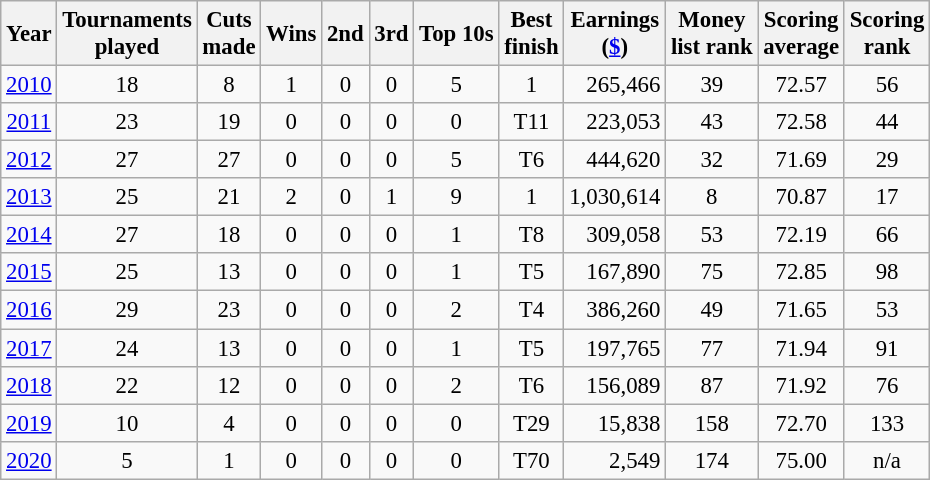<table class="wikitable" style="text-align:center; font-size: 95%;">
<tr>
<th>Year</th>
<th>Tournaments <br>played</th>
<th>Cuts <br>made</th>
<th>Wins</th>
<th>2nd</th>
<th>3rd</th>
<th>Top 10s</th>
<th>Best <br>finish</th>
<th>Earnings<br>(<a href='#'>$</a>)</th>
<th>Money <br>list rank</th>
<th>Scoring<br>average</th>
<th>Scoring<br>rank</th>
</tr>
<tr>
<td><a href='#'>2010</a></td>
<td>18</td>
<td>8</td>
<td>1</td>
<td>0</td>
<td>0</td>
<td>5</td>
<td>1</td>
<td align=right>265,466</td>
<td>39</td>
<td>72.57</td>
<td>56</td>
</tr>
<tr>
<td><a href='#'>2011</a></td>
<td>23</td>
<td>19</td>
<td>0</td>
<td>0</td>
<td>0</td>
<td>0</td>
<td>T11</td>
<td align=right>223,053</td>
<td>43</td>
<td>72.58</td>
<td>44</td>
</tr>
<tr>
<td><a href='#'>2012</a></td>
<td>27</td>
<td>27</td>
<td>0</td>
<td>0</td>
<td>0</td>
<td>5</td>
<td>T6</td>
<td align=right>444,620</td>
<td>32</td>
<td>71.69</td>
<td>29</td>
</tr>
<tr>
<td><a href='#'>2013</a></td>
<td>25</td>
<td>21</td>
<td>2</td>
<td>0</td>
<td>1</td>
<td>9</td>
<td>1</td>
<td align=right>1,030,614</td>
<td>8</td>
<td>70.87</td>
<td>17</td>
</tr>
<tr>
<td><a href='#'>2014</a></td>
<td>27</td>
<td>18</td>
<td>0</td>
<td>0</td>
<td>0</td>
<td>1</td>
<td>T8</td>
<td align=right>309,058</td>
<td>53</td>
<td>72.19</td>
<td>66</td>
</tr>
<tr>
<td><a href='#'>2015</a></td>
<td>25</td>
<td>13</td>
<td>0</td>
<td>0</td>
<td>0</td>
<td>1</td>
<td>T5</td>
<td align=right>167,890</td>
<td>75</td>
<td>72.85</td>
<td>98</td>
</tr>
<tr>
<td><a href='#'>2016</a></td>
<td>29</td>
<td>23</td>
<td>0</td>
<td>0</td>
<td>0</td>
<td>2</td>
<td>T4</td>
<td align=right>386,260</td>
<td>49</td>
<td>71.65</td>
<td>53</td>
</tr>
<tr>
<td><a href='#'>2017</a></td>
<td>24</td>
<td>13</td>
<td>0</td>
<td>0</td>
<td>0</td>
<td>1</td>
<td>T5</td>
<td align=right>197,765</td>
<td>77</td>
<td>71.94</td>
<td>91</td>
</tr>
<tr>
<td><a href='#'>2018</a></td>
<td>22</td>
<td>12</td>
<td>0</td>
<td>0</td>
<td>0</td>
<td>2</td>
<td>T6</td>
<td align=right>156,089</td>
<td>87</td>
<td>71.92</td>
<td>76</td>
</tr>
<tr>
<td><a href='#'>2019</a></td>
<td>10</td>
<td>4</td>
<td>0</td>
<td>0</td>
<td>0</td>
<td>0</td>
<td>T29</td>
<td align=right>15,838</td>
<td>158</td>
<td>72.70</td>
<td>133</td>
</tr>
<tr>
<td><a href='#'>2020</a></td>
<td>5</td>
<td>1</td>
<td>0</td>
<td>0</td>
<td>0</td>
<td>0</td>
<td>T70</td>
<td align=right>2,549</td>
<td>174</td>
<td>75.00</td>
<td>n/a</td>
</tr>
</table>
